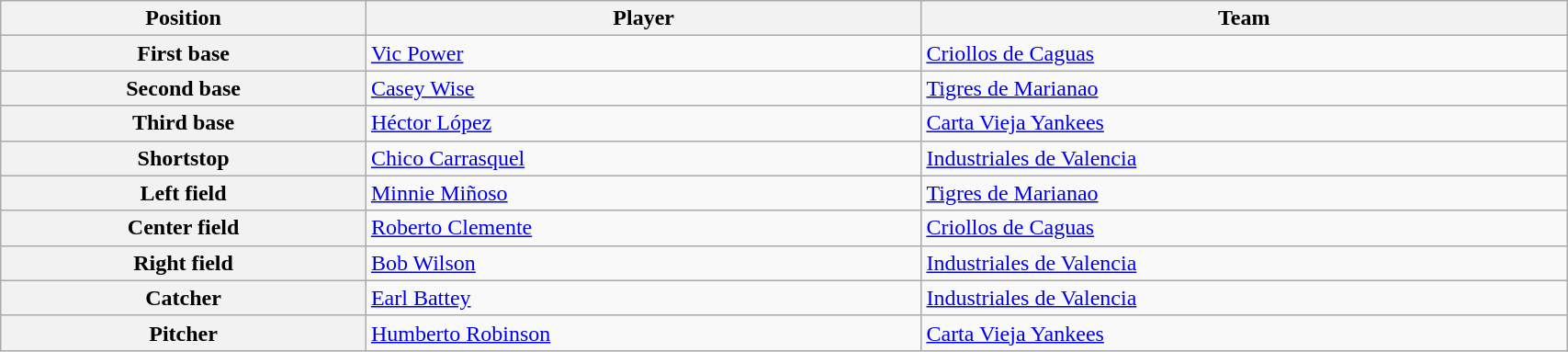<table class="wikitable plainrowheaders" style="border-collapse:collapse; width:90%">
<tr>
<th>Position</th>
<th>Player</th>
<th>Team</th>
</tr>
<tr>
<th scope="row"><strong>First base</strong></th>
<td> <a href='#'>Vic Power</a></td>
<td> <a href='#'>Criollos de Caguas</a></td>
</tr>
<tr>
<th scope="row"><strong>Second base</strong></th>
<td> <a href='#'>Casey Wise</a></td>
<td> <a href='#'>Tigres de Marianao</a></td>
</tr>
<tr>
<th scope="row"><strong>Third base</strong></th>
<td> <a href='#'>Héctor López</a></td>
<td> <a href='#'>Carta Vieja Yankees</a></td>
</tr>
<tr>
<th scope="row"><strong>Shortstop</strong></th>
<td> <a href='#'>Chico Carrasquel</a></td>
<td> <a href='#'>Industriales de Valencia</a></td>
</tr>
<tr>
<th scope="row"><strong>Left field</strong></th>
<td> <a href='#'>Minnie Miñoso</a></td>
<td> <a href='#'>Tigres de Marianao</a></td>
</tr>
<tr>
<th scope="row"><strong>Center field</strong></th>
<td> <a href='#'>Roberto Clemente</a></td>
<td> <a href='#'>Criollos de Caguas</a></td>
</tr>
<tr>
<th scope="row"><strong>Right field</strong></th>
<td> <a href='#'>Bob Wilson</a></td>
<td> <a href='#'>Industriales de Valencia</a></td>
</tr>
<tr>
<th scope="row"><strong>Catcher</strong></th>
<td> <a href='#'>Earl Battey</a></td>
<td> <a href='#'>Industriales de Valencia</a></td>
</tr>
<tr>
<th scope="row"><strong>Pitcher</strong></th>
<td> <a href='#'>Humberto Robinson</a></td>
<td> <a href='#'>Carta Vieja Yankees</a></td>
</tr>
</table>
